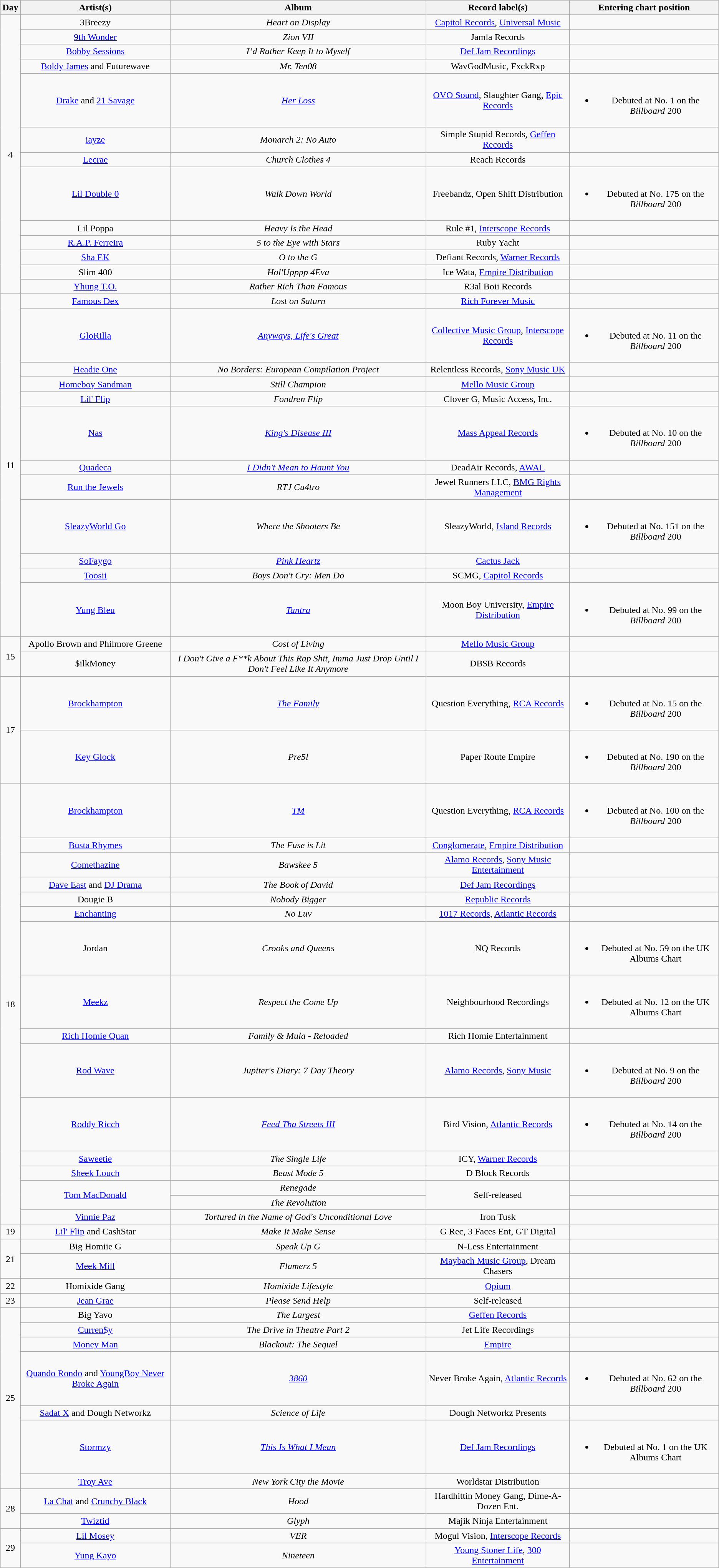<table class="wikitable" style="text-align:center;">
<tr>
<th scope="col">Day</th>
<th scope="col">Artist(s)</th>
<th scope="col">Album</th>
<th scope="col">Record label(s)</th>
<th>Entering chart position</th>
</tr>
<tr>
<td rowspan="13">4</td>
<td>3Breezy</td>
<td><em>Heart on Display</em></td>
<td><a href='#'>Capitol Records</a>, <a href='#'> Universal Music</a></td>
<td></td>
</tr>
<tr>
<td><a href='#'>9th Wonder</a></td>
<td><em>Zion VII</em></td>
<td>Jamla Records</td>
<td></td>
</tr>
<tr>
<td><a href='#'>Bobby Sessions</a></td>
<td><em>I’d Rather Keep It to Myself</em></td>
<td><a href='#'>Def Jam Recordings</a></td>
<td></td>
</tr>
<tr>
<td><a href='#'>Boldy James</a> and Futurewave</td>
<td><em>Mr. Ten08</em></td>
<td>WavGodMusic, FxckRxp</td>
<td></td>
</tr>
<tr>
<td><a href='#'>Drake</a> and <a href='#'>21 Savage</a></td>
<td><em><a href='#'>Her Loss</a></em></td>
<td><a href='#'>OVO Sound</a>, Slaughter Gang, <a href='#'>Epic Records</a></td>
<td><br><ul><li>Debuted at No. 1 on the <em>Billboard</em> 200</li></ul></td>
</tr>
<tr>
<td><a href='#'>iayze</a></td>
<td><em>Monarch 2: No Auto</em></td>
<td>Simple Stupid Records, <a href='#'>Geffen Records</a></td>
<td></td>
</tr>
<tr>
<td><a href='#'>Lecrae</a></td>
<td><em>Church Clothes 4</em></td>
<td>Reach Records</td>
<td></td>
</tr>
<tr>
<td><a href='#'>Lil Double 0</a></td>
<td><em>Walk Down World</em></td>
<td>Freebandz, Open Shift Distribution</td>
<td><br><ul><li>Debuted at No. 175 on the <em>Billboard</em> 200</li></ul></td>
</tr>
<tr>
<td>Lil Poppa</td>
<td><em>Heavy Is the Head</em></td>
<td>Rule #1, <a href='#'>Interscope Records</a></td>
<td></td>
</tr>
<tr>
<td><a href='#'>R.A.P. Ferreira</a></td>
<td><em>5 to the Eye with Stars</em></td>
<td>Ruby Yacht</td>
<td></td>
</tr>
<tr>
<td><a href='#'>Sha EK</a></td>
<td><em>O to the G</em></td>
<td>Defiant Records, <a href='#'>Warner Records</a></td>
<td></td>
</tr>
<tr>
<td>Slim 400</td>
<td><em>Hol'Upppp 4Eva</em></td>
<td>Ice Wata, <a href='#'>Empire Distribution</a></td>
<td></td>
</tr>
<tr>
<td><a href='#'>Yhung T.O.</a></td>
<td><em>Rather Rich Than Famous</em></td>
<td>R3al Boii Records</td>
<td></td>
</tr>
<tr>
<td rowspan="12">11</td>
<td><a href='#'>Famous Dex</a></td>
<td><em>Lost on Saturn</em></td>
<td><a href='#'>Rich Forever Music</a></td>
<td></td>
</tr>
<tr>
<td><a href='#'>GloRilla</a></td>
<td><em><a href='#'>Anyways, Life's Great</a></em></td>
<td><a href='#'>Collective Music Group</a>, <a href='#'>Interscope Records</a></td>
<td><br><ul><li>Debuted at No. 11 on the <em>Billboard</em> 200</li></ul></td>
</tr>
<tr>
<td><a href='#'>Headie One</a></td>
<td><em>No Borders: European Compilation Project</em></td>
<td>Relentless Records, <a href='#'>Sony Music UK</a></td>
<td></td>
</tr>
<tr>
<td><a href='#'>Homeboy Sandman</a></td>
<td><em>Still Champion</em></td>
<td><a href='#'>Mello Music Group</a></td>
<td></td>
</tr>
<tr>
<td><a href='#'>Lil' Flip</a></td>
<td><em>Fondren Flip</em></td>
<td>Clover G, Music Access, Inc.</td>
<td></td>
</tr>
<tr>
<td><a href='#'>Nas</a></td>
<td><em><a href='#'>King's Disease III</a></em></td>
<td><a href='#'>Mass Appeal Records</a></td>
<td><br><ul><li>Debuted at No. 10 on the <em>Billboard</em> 200</li></ul></td>
</tr>
<tr>
<td><a href='#'>Quadeca</a></td>
<td><em><a href='#'>I Didn't Mean to Haunt You</a></em></td>
<td>DeadAir Records, <a href='#'>AWAL</a></td>
<td></td>
</tr>
<tr>
<td><a href='#'>Run the Jewels</a></td>
<td><em>RTJ Cu4tro</em></td>
<td>Jewel Runners LLC, <a href='#'>BMG Rights Management</a></td>
<td></td>
</tr>
<tr>
<td><a href='#'>SleazyWorld Go</a></td>
<td><em>Where the Shooters Be</em></td>
<td>SleazyWorld, <a href='#'>Island Records</a></td>
<td><br><ul><li>Debuted at No. 151 on the <em>Billboard</em> 200</li></ul></td>
</tr>
<tr>
<td><a href='#'>SoFaygo</a></td>
<td><em><a href='#'>Pink Heartz</a></em></td>
<td><a href='#'>Cactus Jack</a></td>
<td></td>
</tr>
<tr>
<td><a href='#'>Toosii</a></td>
<td><em>Boys Don't Cry: Men Do</em></td>
<td>SCMG, <a href='#'>Capitol Records</a></td>
<td></td>
</tr>
<tr>
<td><a href='#'>Yung Bleu</a></td>
<td><em><a href='#'>Tantra</a></em></td>
<td>Moon Boy University, <a href='#'>Empire Distribution</a></td>
<td><br><ul><li>Debuted at No. 99 on the <em>Billboard</em> 200</li></ul></td>
</tr>
<tr>
<td rowspan="2">15</td>
<td>Apollo Brown and Philmore Greene</td>
<td><em>Cost of Living</em></td>
<td><a href='#'>Mello Music Group</a></td>
<td></td>
</tr>
<tr>
<td>$ilkMoney</td>
<td><em>I Don't Give a F**k About This Rap Shit, Imma Just Drop Until I Don't Feel Like It Anymore</em></td>
<td>DB$B Records</td>
<td></td>
</tr>
<tr>
<td rowspan="2">17</td>
<td><a href='#'>Brockhampton</a></td>
<td><em><a href='#'>The Family</a></em></td>
<td>Question Everything, <a href='#'>RCA Records</a></td>
<td><br><ul><li>Debuted at No. 15 on the <em>Billboard</em> 200</li></ul></td>
</tr>
<tr>
<td><a href='#'>Key Glock</a></td>
<td><em>Pre5l</em></td>
<td>Paper Route Empire</td>
<td><br><ul><li>Debuted at No. 190 on the <em>Billboard</em> 200</li></ul></td>
</tr>
<tr>
<td rowspan="16">18</td>
<td><a href='#'>Brockhampton</a></td>
<td><em><a href='#'>TM</a></em></td>
<td>Question Everything, <a href='#'>RCA Records</a></td>
<td><br><ul><li>Debuted at No. 100 on the <em>Billboard</em> 200</li></ul></td>
</tr>
<tr>
<td><a href='#'>Busta Rhymes</a></td>
<td><em>The Fuse is Lit</em></td>
<td><a href='#'>Conglomerate</a>, <a href='#'>Empire Distribution</a></td>
<td></td>
</tr>
<tr>
<td><a href='#'>Comethazine</a></td>
<td><em>Bawskee 5</em></td>
<td><a href='#'>Alamo Records</a>, <a href='#'>Sony Music Entertainment</a></td>
<td></td>
</tr>
<tr>
<td><a href='#'>Dave East</a> and <a href='#'>DJ Drama</a></td>
<td><em>The Book of David</em></td>
<td><a href='#'>Def Jam Recordings</a></td>
<td></td>
</tr>
<tr>
<td>Dougie B</td>
<td><em>Nobody Bigger</em></td>
<td><a href='#'>Republic Records</a></td>
<td></td>
</tr>
<tr>
<td><a href='#'>Enchanting</a></td>
<td><em>No Luv</em></td>
<td><a href='#'>1017 Records</a>, <a href='#'>Atlantic Records</a></td>
<td></td>
</tr>
<tr>
<td>Jordan</td>
<td><em>Crooks and Queens</em></td>
<td>NQ Records</td>
<td><br><ul><li>Debuted at No. 59 on the UK Albums Chart</li></ul></td>
</tr>
<tr>
<td><a href='#'>Meekz</a></td>
<td><em>Respect the Come Up</em></td>
<td>Neighbourhood Recordings</td>
<td><br><ul><li>Debuted at No. 12 on the UK Albums Chart</li></ul></td>
</tr>
<tr>
<td><a href='#'>Rich Homie Quan</a></td>
<td><em>Family & Mula - Reloaded</em></td>
<td>Rich Homie Entertainment</td>
<td></td>
</tr>
<tr>
<td><a href='#'>Rod Wave</a></td>
<td><em>Jupiter's Diary: 7 Day Theory</em></td>
<td><a href='#'>Alamo Records</a>, <a href='#'>Sony Music</a></td>
<td><br><ul><li>Debuted at No. 9 on the <em>Billboard</em> 200</li></ul></td>
</tr>
<tr>
<td><a href='#'>Roddy Ricch</a></td>
<td><em><a href='#'>Feed Tha Streets III</a></em></td>
<td>Bird Vision, <a href='#'>Atlantic Records</a></td>
<td><br><ul><li>Debuted at No. 14 on the <em>Billboard</em> 200</li></ul></td>
</tr>
<tr>
<td><a href='#'>Saweetie</a></td>
<td><em>The Single Life</em></td>
<td>ICY, <a href='#'>Warner Records</a></td>
<td></td>
</tr>
<tr>
<td><a href='#'>Sheek Louch</a></td>
<td><em>Beast Mode 5</em></td>
<td>D Block Records</td>
<td></td>
</tr>
<tr>
<td rowspan="2"><a href='#'>Tom MacDonald</a></td>
<td><em>Renegade</em></td>
<td rowspan="2">Self-released</td>
<td></td>
</tr>
<tr>
<td><em>The Revolution</em></td>
<td></td>
</tr>
<tr>
<td><a href='#'>Vinnie Paz</a></td>
<td><em>Tortured in the Name of God's Unconditional Love</em></td>
<td>Iron Tusk</td>
<td></td>
</tr>
<tr>
<td>19</td>
<td><a href='#'>Lil' Flip</a> and CashStar</td>
<td><em>Make It Make Sense</em></td>
<td>G Rec, 3 Faces Ent, GT Digital</td>
<td></td>
</tr>
<tr>
<td rowspan="2">21</td>
<td>Big Homiie G</td>
<td><em>Speak Up G</em></td>
<td>N-Less Entertainment</td>
<td></td>
</tr>
<tr>
<td><a href='#'>Meek Mill</a></td>
<td><em>Flamerz 5</em></td>
<td><a href='#'>Maybach Music Group</a>, Dream Chasers</td>
<td></td>
</tr>
<tr>
<td>22</td>
<td>Homixide Gang</td>
<td><em>Homixide Lifestyle</em></td>
<td><a href='#'>Opium</a></td>
<td></td>
</tr>
<tr>
<td>23</td>
<td><a href='#'>Jean Grae</a></td>
<td><em>Please Send Help</em></td>
<td>Self-released</td>
<td></td>
</tr>
<tr>
<td rowspan="7">25</td>
<td>Big Yavo</td>
<td><em>The Largest</em></td>
<td><a href='#'>Geffen Records</a></td>
<td></td>
</tr>
<tr>
<td><a href='#'>Curren$y</a></td>
<td><em>The Drive in Theatre Part 2</em></td>
<td>Jet Life Recordings</td>
<td></td>
</tr>
<tr>
<td><a href='#'>Money Man</a></td>
<td><em>Blackout: The Sequel</em></td>
<td><a href='#'>Empire</a></td>
<td></td>
</tr>
<tr>
<td><a href='#'>Quando Rondo</a> and <a href='#'>YoungBoy Never Broke Again</a></td>
<td><em><a href='#'>3860</a></em></td>
<td>Never Broke Again, <a href='#'>Atlantic Records</a></td>
<td><br><ul><li>Debuted at No. 62 on the <em>Billboard</em> 200</li></ul></td>
</tr>
<tr>
<td><a href='#'>Sadat X</a> and Dough Networkz</td>
<td><em>Science of Life</em></td>
<td>Dough Networkz Presents</td>
<td></td>
</tr>
<tr>
<td><a href='#'>Stormzy</a></td>
<td><em><a href='#'>This Is What I Mean</a></em></td>
<td><a href='#'>Def Jam Recordings</a></td>
<td><br><ul><li>Debuted at No. 1 on the UK Albums Chart</li></ul></td>
</tr>
<tr>
<td><a href='#'>Troy Ave</a></td>
<td><em>New York City the Movie</em></td>
<td>Worldstar Distribution</td>
<td></td>
</tr>
<tr>
<td rowspan="2">28</td>
<td><a href='#'>La Chat</a> and <a href='#'>Crunchy Black</a></td>
<td><em>Hood</em></td>
<td>Hardhittin Money Gang, Dime-A-Dozen Ent.</td>
<td></td>
</tr>
<tr>
<td><a href='#'>Twiztid</a></td>
<td><em>Glyph</em></td>
<td>Majik Ninja Entertainment</td>
<td></td>
</tr>
<tr>
<td rowspan="2">29</td>
<td><a href='#'>Lil Mosey</a></td>
<td><em>VER</em></td>
<td>Mogul Vision, <a href='#'>Interscope Records</a></td>
<td></td>
</tr>
<tr>
<td><a href='#'>Yung Kayo</a></td>
<td><em>Nineteen</em></td>
<td><a href='#'>Young Stoner Life</a>, <a href='#'>300 Entertainment</a></td>
<td></td>
</tr>
</table>
